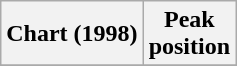<table class="wikitable sortable">
<tr>
<th>Chart (1998)</th>
<th>Peak<br>position</th>
</tr>
<tr>
</tr>
</table>
